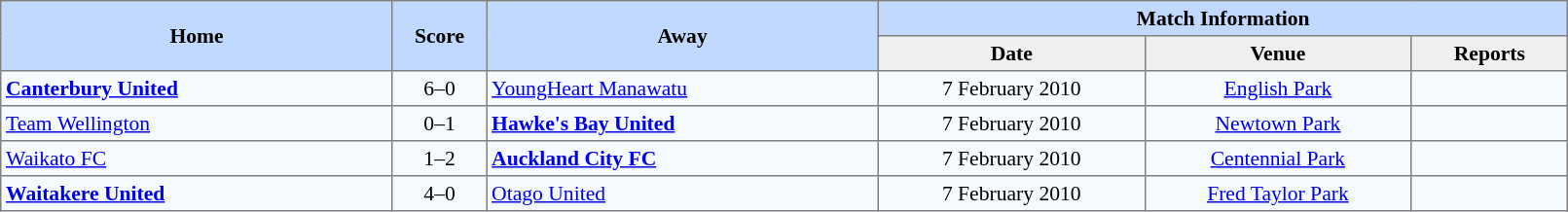<table border=1 style="border-collapse:collapse; font-size:90%; text-align:center;" cellpadding=3 cellspacing=0 width=85%>
<tr bgcolor=#C1D8FF>
<th rowspan=2 width=25%>Home</th>
<th rowspan=2 width=6%>Score</th>
<th rowspan=2 width=25%>Away</th>
<th colspan=6>Match Information</th>
</tr>
<tr bgcolor=#EFEFEF>
<th width=17%>Date</th>
<th width=17%>Venue</th>
<th width=10%>Reports</th>
</tr>
<tr bgcolor=#F5FAFF>
<td align=left> <strong><a href='#'>Canterbury United</a></strong></td>
<td>6–0</td>
<td align=left> <a href='#'>YoungHeart Manawatu</a></td>
<td>7 February 2010</td>
<td><a href='#'>English Park</a></td>
<td></td>
</tr>
<tr bgcolor=#F5FAFF>
<td align=left> <a href='#'>Team Wellington</a></td>
<td>0–1</td>
<td align=left> <strong><a href='#'>Hawke's Bay United</a></strong></td>
<td>7 February 2010</td>
<td><a href='#'>Newtown Park</a></td>
<td></td>
</tr>
<tr bgcolor=#F5FAFF>
<td align=left> <a href='#'>Waikato FC</a></td>
<td>1–2</td>
<td align=left> <strong><a href='#'>Auckland City FC</a></strong></td>
<td>7 February 2010</td>
<td><a href='#'>Centennial Park</a></td>
<td></td>
</tr>
<tr bgcolor=#F5FAFF>
<td align=left> <strong><a href='#'>Waitakere United</a></strong></td>
<td>4–0</td>
<td align=left> <a href='#'>Otago United</a></td>
<td>7 February 2010</td>
<td><a href='#'>Fred Taylor Park</a></td>
<td></td>
</tr>
</table>
